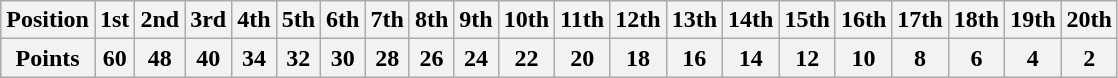<table class="wikitable">
<tr>
<th>Position</th>
<th>1st</th>
<th>2nd</th>
<th>3rd</th>
<th>4th</th>
<th>5th</th>
<th>6th</th>
<th>7th</th>
<th>8th</th>
<th>9th</th>
<th>10th</th>
<th>11th</th>
<th>12th</th>
<th>13th</th>
<th>14th</th>
<th>15th</th>
<th>16th</th>
<th>17th</th>
<th>18th</th>
<th>19th</th>
<th>20th</th>
</tr>
<tr>
<th>Points</th>
<th>60</th>
<th>48</th>
<th>40</th>
<th>34</th>
<th>32</th>
<th>30</th>
<th>28</th>
<th>26</th>
<th>24</th>
<th>22</th>
<th>20</th>
<th>18</th>
<th>16</th>
<th>14</th>
<th>12</th>
<th>10</th>
<th>8</th>
<th>6</th>
<th>4</th>
<th>2</th>
</tr>
</table>
